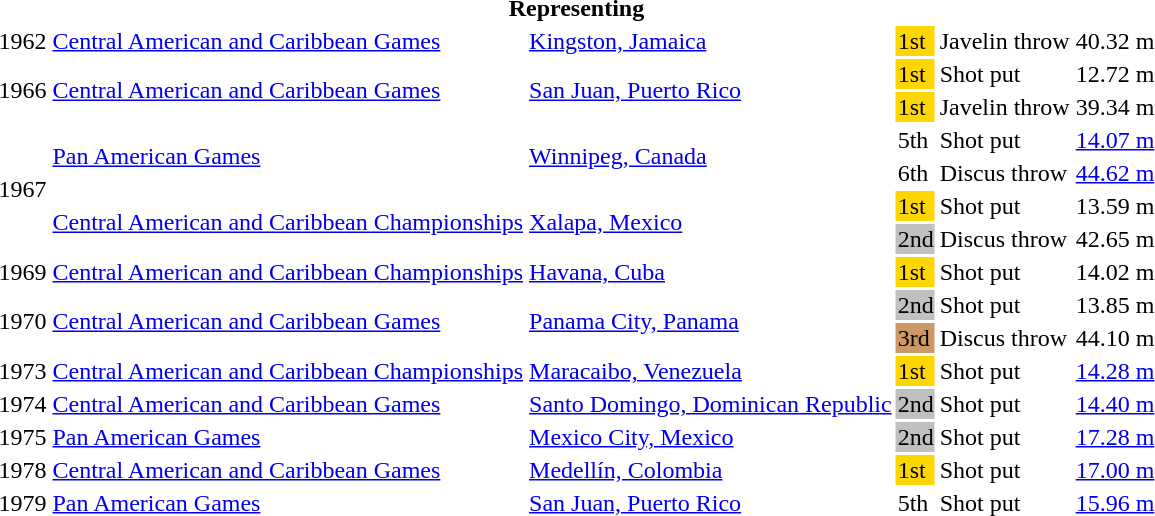<table>
<tr>
<th colspan="6">Representing </th>
</tr>
<tr>
<td>1962</td>
<td><a href='#'>Central American and Caribbean Games</a></td>
<td><a href='#'>Kingston, Jamaica</a></td>
<td bgcolor=gold>1st</td>
<td>Javelin throw</td>
<td>40.32 m</td>
</tr>
<tr>
<td rowspan=2>1966</td>
<td rowspan=2><a href='#'>Central American and Caribbean Games</a></td>
<td rowspan=2><a href='#'>San Juan, Puerto Rico</a></td>
<td bgcolor=gold>1st</td>
<td>Shot put</td>
<td>12.72 m</td>
</tr>
<tr>
<td bgcolor=gold>1st</td>
<td>Javelin throw</td>
<td>39.34 m</td>
</tr>
<tr>
<td rowspan=4>1967</td>
<td rowspan=2><a href='#'>Pan American Games</a></td>
<td rowspan=2><a href='#'>Winnipeg, Canada</a></td>
<td>5th</td>
<td>Shot put</td>
<td><a href='#'>14.07 m</a></td>
</tr>
<tr>
<td>6th</td>
<td>Discus throw</td>
<td><a href='#'>44.62 m</a></td>
</tr>
<tr>
<td rowspan=2><a href='#'>Central American and Caribbean Championships</a></td>
<td rowspan=2><a href='#'>Xalapa, Mexico</a></td>
<td bgcolor=gold>1st</td>
<td>Shot put</td>
<td>13.59 m</td>
</tr>
<tr>
<td bgcolor=silver>2nd</td>
<td>Discus throw</td>
<td>42.65 m</td>
</tr>
<tr>
<td>1969</td>
<td><a href='#'>Central American and Caribbean Championships</a></td>
<td><a href='#'>Havana, Cuba</a></td>
<td bgcolor=gold>1st</td>
<td>Shot put</td>
<td>14.02 m</td>
</tr>
<tr>
<td rowspan=2>1970</td>
<td rowspan=2><a href='#'>Central American and Caribbean Games</a></td>
<td rowspan=2><a href='#'>Panama City, Panama</a></td>
<td bgcolor=silver>2nd</td>
<td>Shot put</td>
<td>13.85 m</td>
</tr>
<tr>
<td bgcolor=cc9966>3rd</td>
<td>Discus throw</td>
<td>44.10 m</td>
</tr>
<tr>
<td>1973</td>
<td><a href='#'>Central American and Caribbean Championships</a></td>
<td><a href='#'>Maracaibo, Venezuela</a></td>
<td bgcolor=gold>1st</td>
<td>Shot put</td>
<td><a href='#'>14.28 m</a></td>
</tr>
<tr>
<td>1974</td>
<td><a href='#'>Central American and Caribbean Games</a></td>
<td><a href='#'>Santo Domingo, Dominican Republic</a></td>
<td bgcolor=silver>2nd</td>
<td>Shot put</td>
<td><a href='#'>14.40 m</a></td>
</tr>
<tr>
<td>1975</td>
<td><a href='#'>Pan American Games</a></td>
<td><a href='#'>Mexico City, Mexico</a></td>
<td bgcolor=silver>2nd</td>
<td>Shot put</td>
<td><a href='#'>17.28 m</a></td>
</tr>
<tr>
<td>1978</td>
<td><a href='#'>Central American and Caribbean Games</a></td>
<td><a href='#'>Medellín, Colombia</a></td>
<td bgcolor=gold>1st</td>
<td>Shot put</td>
<td><a href='#'>17.00 m</a></td>
</tr>
<tr>
<td>1979</td>
<td><a href='#'>Pan American Games</a></td>
<td><a href='#'>San Juan, Puerto Rico</a></td>
<td>5th</td>
<td>Shot put</td>
<td><a href='#'>15.96 m</a></td>
</tr>
</table>
